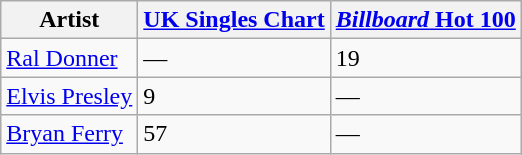<table class="wikitable">
<tr>
<th>Artist</th>
<th><a href='#'>UK Singles Chart</a></th>
<th><a href='#'><em>Billboard</em> Hot 100</a></th>
</tr>
<tr>
<td><a href='#'>Ral Donner</a></td>
<td>—</td>
<td>19</td>
</tr>
<tr>
<td><a href='#'>Elvis Presley</a></td>
<td>9</td>
<td>—</td>
</tr>
<tr>
<td><a href='#'>Bryan Ferry</a></td>
<td>57</td>
<td>—</td>
</tr>
</table>
